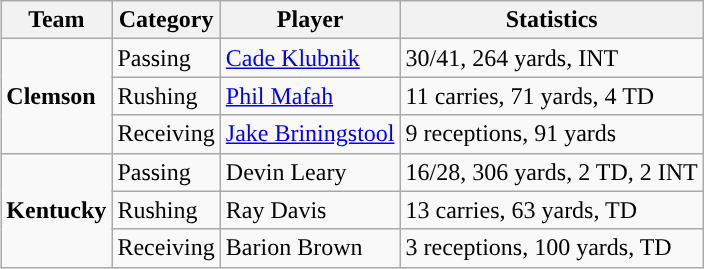<table class="wikitable" style="float: right;">
<tr>
<th>Team</th>
<th>Category</th>
<th>Player</th>
<th>Statistics</th>
</tr>
<tr>
<td rowspan=3><strong>Clemson</strong></td>
<td>Passing</td>
<td><a href='#'>Cade Klubnik</a></td>
<td>30/41, 264 yards, INT</td>
</tr>
<tr>
<td>Rushing</td>
<td><a href='#'>Phil Mafah</a></td>
<td>11 carries, 71 yards, 4 TD</td>
</tr>
<tr>
<td>Receiving</td>
<td><a href='#'>Jake Briningstool</a></td>
<td>9 receptions, 91 yards</td>
</tr>
<tr>
<td rowspan=3><strong>Kentucky</strong></td>
<td>Passing</td>
<td>Devin Leary</td>
<td>16/28, 306 yards, 2 TD, 2 INT</td>
</tr>
<tr>
<td>Rushing</td>
<td>Ray Davis</td>
<td>13 carries, 63 yards, TD</td>
</tr>
<tr>
<td>Receiving</td>
<td>Barion Brown</td>
<td>3 receptions, 100 yards, TD</td>
</tr>
</table>
